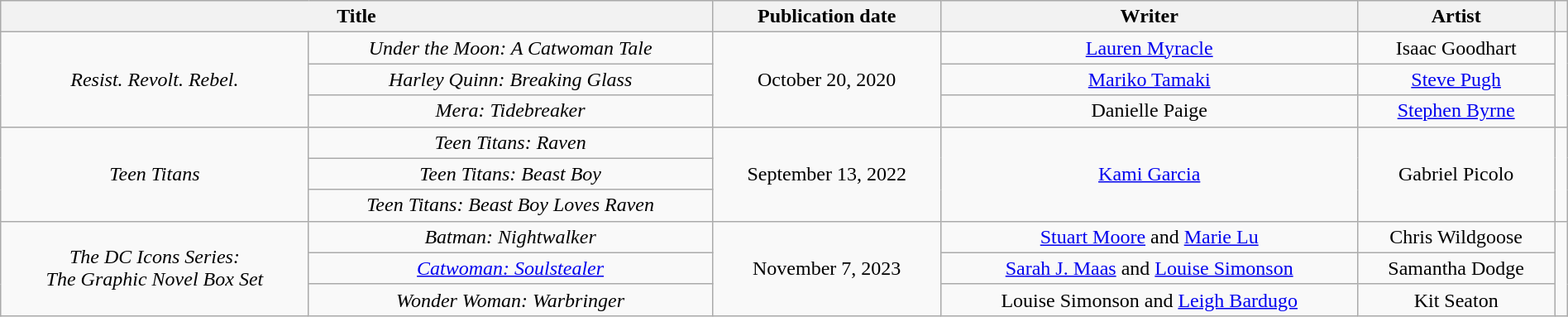<table class="wikitable sortable" style="text-align:center;" border="1" width="100%">
<tr>
<th colspan="2">Title</th>
<th>Publication date</th>
<th scope="col" align="center" class="unsortable">Writer</th>
<th scope="col" align="center" class="unsortable">Artist</th>
<th scope="col" align="center" class="unsortable"></th>
</tr>
<tr>
<td rowspan="3"><em>Resist. Revolt. Rebel.</em></td>
<td><em>Under the Moon: A Catwoman Tale</em></td>
<td rowspan="3">October 20, 2020</td>
<td><a href='#'>Lauren Myracle</a></td>
<td>Isaac Goodhart</td>
<td rowspan="3"></td>
</tr>
<tr>
<td><em>Harley Quinn: Breaking Glass</em></td>
<td><a href='#'>Mariko Tamaki</a></td>
<td><a href='#'>Steve Pugh</a></td>
</tr>
<tr>
<td><em>Mera: Tidebreaker</em></td>
<td>Danielle Paige</td>
<td><a href='#'>Stephen Byrne</a></td>
</tr>
<tr>
<td rowspan="3"><em>Teen Titans</em></td>
<td><em>Teen Titans: Raven</em></td>
<td rowspan="3">September 13, 2022</td>
<td rowspan="3"><a href='#'>Kami Garcia</a></td>
<td rowspan="3">Gabriel Picolo</td>
<td rowspan="3"></td>
</tr>
<tr>
<td><em>Teen Titans: Beast Boy</em></td>
</tr>
<tr>
<td><em>Teen Titans: Beast Boy Loves Raven</em></td>
</tr>
<tr>
<td rowspan="3"><em>The DC Icons Series:</em> <br><em>The Graphic Novel Box Set</em></td>
<td><em>Batman: Nightwalker</em></td>
<td rowspan="3">November 7, 2023</td>
<td><a href='#'>Stuart Moore</a> and <a href='#'>Marie Lu</a></td>
<td>Chris Wildgoose</td>
<td rowspan="3"></td>
</tr>
<tr>
<td><em><a href='#'>Catwoman: Soulstealer</a></em></td>
<td><a href='#'>Sarah J. Maas</a> and <a href='#'>Louise Simonson</a></td>
<td>Samantha Dodge</td>
</tr>
<tr>
<td><em>Wonder Woman: Warbringer</em></td>
<td>Louise Simonson and <a href='#'>Leigh Bardugo</a></td>
<td>Kit Seaton</td>
</tr>
</table>
